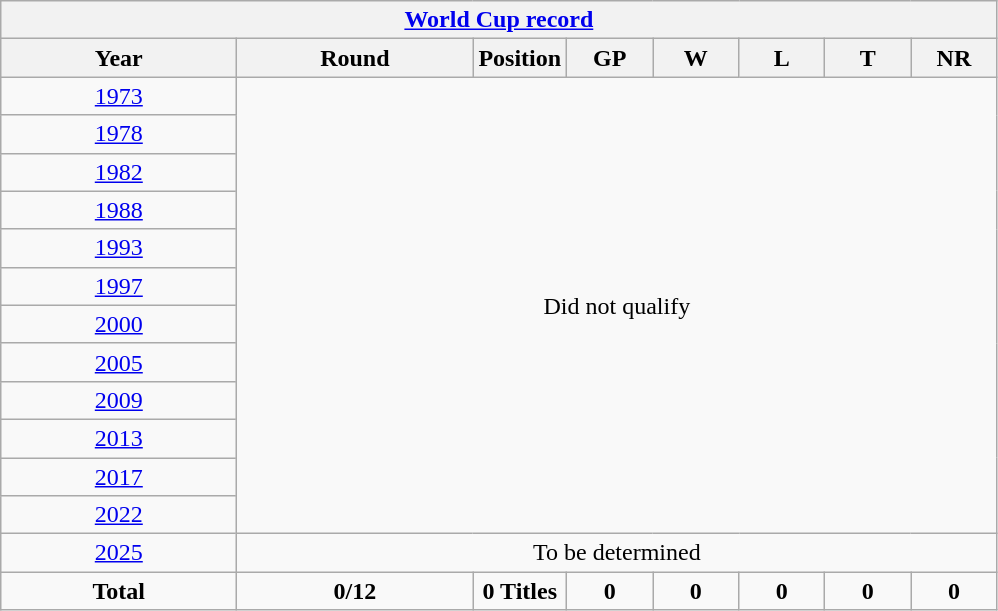<table class="wikitable" style="text-align: center;">
<tr>
<th colspan=8><a href='#'>World Cup record</a></th>
</tr>
<tr>
<th width=150>Year</th>
<th width=150>Round</th>
<th width=50>Position</th>
<th width=50>GP</th>
<th width=50>W</th>
<th width=50>L</th>
<th width=50>T</th>
<th width=50>NR</th>
</tr>
<tr>
<td> <a href='#'>1973</a></td>
<td colspan=7  rowspan=12>Did not qualify</td>
</tr>
<tr>
<td> <a href='#'>1978</a></td>
</tr>
<tr>
<td> <a href='#'>1982</a></td>
</tr>
<tr>
<td> <a href='#'>1988</a></td>
</tr>
<tr>
<td> <a href='#'>1993</a></td>
</tr>
<tr>
<td> <a href='#'>1997</a></td>
</tr>
<tr>
<td> <a href='#'>2000</a></td>
</tr>
<tr>
<td> <a href='#'>2005</a></td>
</tr>
<tr>
<td> <a href='#'>2009</a></td>
</tr>
<tr>
<td> <a href='#'>2013</a></td>
</tr>
<tr>
<td> <a href='#'>2017</a></td>
</tr>
<tr>
<td> <a href='#'>2022</a></td>
</tr>
<tr>
<td> <a href='#'>2025</a></td>
<td colspan=8>To be determined</td>
</tr>
<tr>
<td><strong>Total</strong></td>
<td><strong>0/12</strong></td>
<td><strong>0 Titles</strong></td>
<td><strong>0</strong></td>
<td><strong>0</strong></td>
<td><strong>0</strong></td>
<td><strong>0</strong></td>
<td><strong>0</strong></td>
</tr>
</table>
